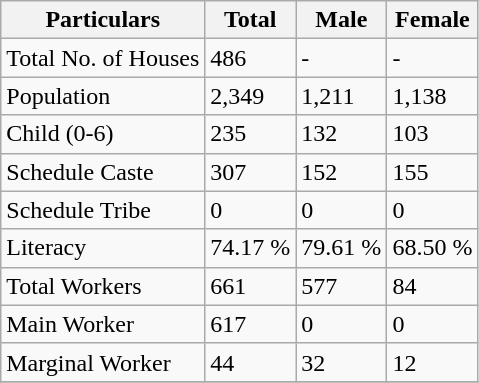<table class="wikitable sortable">
<tr>
<th>Particulars</th>
<th>Total</th>
<th>Male</th>
<th>Female</th>
</tr>
<tr>
<td>Total No. of Houses</td>
<td>486</td>
<td>-</td>
<td>-</td>
</tr>
<tr>
<td>Population</td>
<td>2,349</td>
<td>1,211</td>
<td>1,138</td>
</tr>
<tr>
<td>Child (0-6)</td>
<td>235</td>
<td>132</td>
<td>103</td>
</tr>
<tr>
<td>Schedule Caste</td>
<td>307</td>
<td>152</td>
<td>155</td>
</tr>
<tr>
<td>Schedule Tribe</td>
<td>0</td>
<td>0</td>
<td>0</td>
</tr>
<tr>
<td>Literacy</td>
<td>74.17 %</td>
<td>79.61 %</td>
<td>68.50 %</td>
</tr>
<tr>
<td>Total Workers</td>
<td>661</td>
<td>577</td>
<td>84</td>
</tr>
<tr>
<td>Main Worker</td>
<td>617</td>
<td>0</td>
<td>0</td>
</tr>
<tr>
<td>Marginal Worker</td>
<td>44</td>
<td>32</td>
<td>12</td>
</tr>
<tr>
</tr>
</table>
